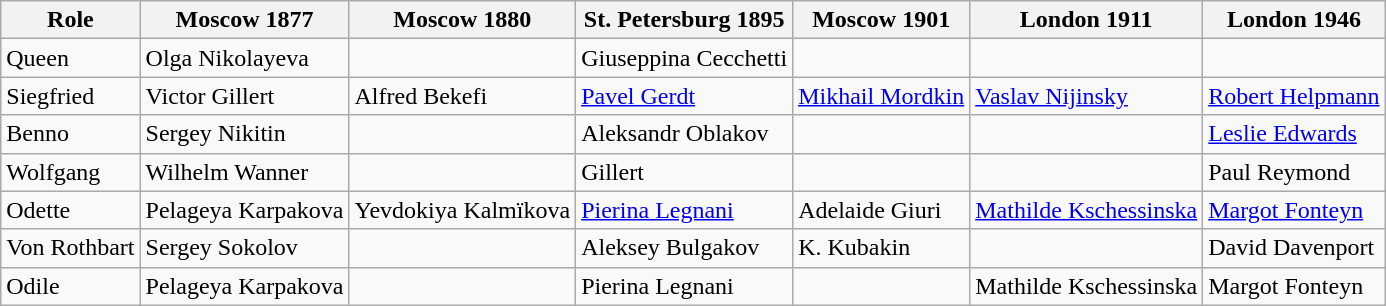<table class="wikitable">
<tr>
<th>Role</th>
<th>Moscow 1877</th>
<th>Moscow 1880</th>
<th>St. Petersburg 1895</th>
<th>Moscow 1901</th>
<th>London 1911</th>
<th>London 1946</th>
</tr>
<tr>
<td>Queen</td>
<td>Olga Nikolayeva</td>
<td></td>
<td>Giuseppina Cecchetti</td>
<td></td>
<td></td>
<td></td>
</tr>
<tr>
<td>Siegfried</td>
<td>Victor Gillert</td>
<td>Alfred Bekefi</td>
<td><a href='#'>Pavel Gerdt</a></td>
<td><a href='#'>Mikhail Mordkin</a></td>
<td><a href='#'>Vaslav Nijinsky</a></td>
<td><a href='#'>Robert Helpmann</a></td>
</tr>
<tr>
<td>Benno</td>
<td>Sergey Nikitin</td>
<td></td>
<td>Aleksandr Oblakov</td>
<td></td>
<td></td>
<td><a href='#'>Leslie Edwards</a></td>
</tr>
<tr>
<td>Wolfgang</td>
<td>Wilhelm Wanner</td>
<td></td>
<td>Gillert</td>
<td></td>
<td></td>
<td>Paul Reymond</td>
</tr>
<tr>
<td>Odette</td>
<td>Pelageya Karpakova</td>
<td>Yevdokiya Kalmїkova</td>
<td><a href='#'>Pierina Legnani</a></td>
<td>Adelaide Giuri</td>
<td><a href='#'>Mathilde Kschessinska</a></td>
<td><a href='#'>Margot Fonteyn</a></td>
</tr>
<tr>
<td>Von Rothbart</td>
<td>Sergey Sokolov</td>
<td></td>
<td>Aleksey Bulgakov</td>
<td>K. Kubakin</td>
<td></td>
<td>David Davenport</td>
</tr>
<tr>
<td>Odile</td>
<td>Pelageya Karpakova</td>
<td></td>
<td>Pierina Legnani</td>
<td></td>
<td>Mathilde Kschessinska</td>
<td>Margot Fonteyn</td>
</tr>
</table>
